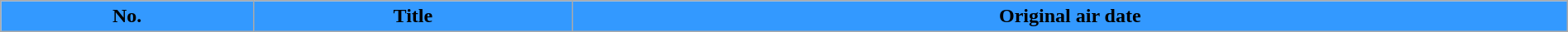<table class="wikitable plainrowheaders" style="width:100%; background:#fff;">
<tr>
<th style="background:#39f;">No.</th>
<th style="background:#39f;">Title</th>
<th style="background:#39f;">Original air date<br>






</th>
</tr>
</table>
